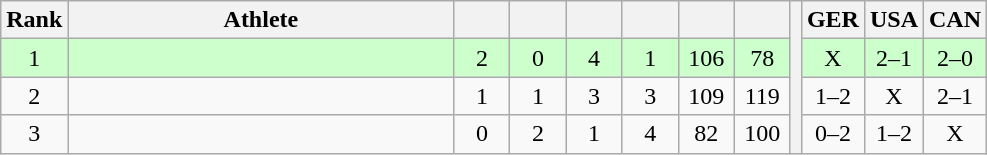<table class="wikitable" style="text-align:center">
<tr>
<th>Rank</th>
<th width=250>Athlete</th>
<th width=30></th>
<th width=30></th>
<th width=30></th>
<th width=30></th>
<th width=30></th>
<th width=30></th>
<th rowspan=4></th>
<th width=30>GER</th>
<th width=30>USA</th>
<th width=30>CAN</th>
</tr>
<tr style="background-color:#ccffcc;">
<td>1</td>
<td align=left></td>
<td>2</td>
<td>0</td>
<td>4</td>
<td>1</td>
<td>106</td>
<td>78</td>
<td>X</td>
<td>2–1</td>
<td>2–0</td>
</tr>
<tr>
<td>2</td>
<td align=left></td>
<td>1</td>
<td>1</td>
<td>3</td>
<td>3</td>
<td>109</td>
<td>119</td>
<td>1–2</td>
<td>X</td>
<td>2–1</td>
</tr>
<tr>
<td>3</td>
<td align=left></td>
<td>0</td>
<td>2</td>
<td>1</td>
<td>4</td>
<td>82</td>
<td>100</td>
<td>0–2</td>
<td>1–2</td>
<td>X</td>
</tr>
</table>
